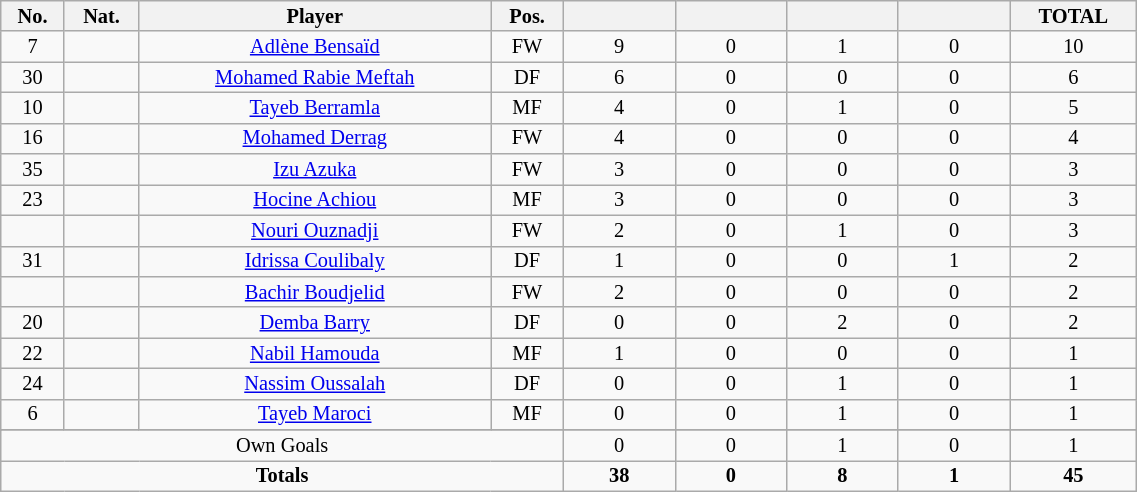<table class="wikitable sortable alternance"  style="font-size:85%; text-align:center; line-height:14px; width:60%;">
<tr>
<th width=10>No.</th>
<th width=10>Nat.</th>
<th width=140>Player</th>
<th width=10>Pos.</th>
<th width=40></th>
<th width=40></th>
<th width=40></th>
<th width=40></th>
<th width=10>TOTAL</th>
</tr>
<tr>
<td>7</td>
<td></td>
<td><a href='#'>Adlène Bensaïd</a></td>
<td>FW</td>
<td>9</td>
<td>0</td>
<td>1</td>
<td>0</td>
<td>10</td>
</tr>
<tr>
<td>30</td>
<td></td>
<td><a href='#'>Mohamed Rabie Meftah</a></td>
<td>DF</td>
<td>6</td>
<td>0</td>
<td>0</td>
<td>0</td>
<td>6</td>
</tr>
<tr>
<td>10</td>
<td></td>
<td><a href='#'>Tayeb Berramla</a></td>
<td>MF</td>
<td>4</td>
<td>0</td>
<td>1</td>
<td>0</td>
<td>5</td>
</tr>
<tr>
<td>16</td>
<td></td>
<td><a href='#'>Mohamed Derrag</a></td>
<td>FW</td>
<td>4</td>
<td>0</td>
<td>0</td>
<td>0</td>
<td>4</td>
</tr>
<tr>
<td>35</td>
<td></td>
<td><a href='#'>Izu Azuka</a></td>
<td>FW</td>
<td>3</td>
<td>0</td>
<td>0</td>
<td>0</td>
<td>3</td>
</tr>
<tr>
<td>23</td>
<td></td>
<td><a href='#'>Hocine Achiou</a></td>
<td>MF</td>
<td>3</td>
<td>0</td>
<td>0</td>
<td>0</td>
<td>3</td>
</tr>
<tr>
<td></td>
<td></td>
<td><a href='#'>Nouri Ouznadji</a></td>
<td>FW</td>
<td>2</td>
<td>0</td>
<td>1</td>
<td>0</td>
<td>3</td>
</tr>
<tr>
<td>31</td>
<td></td>
<td><a href='#'>Idrissa Coulibaly</a></td>
<td>DF</td>
<td>1</td>
<td>0</td>
<td>0</td>
<td>1</td>
<td>2</td>
</tr>
<tr>
<td></td>
<td></td>
<td><a href='#'>Bachir Boudjelid</a></td>
<td>FW</td>
<td>2</td>
<td>0</td>
<td>0</td>
<td>0</td>
<td>2</td>
</tr>
<tr>
<td>20</td>
<td></td>
<td><a href='#'>Demba Barry</a></td>
<td>DF</td>
<td>0</td>
<td>0</td>
<td>2</td>
<td>0</td>
<td>2</td>
</tr>
<tr>
<td>22</td>
<td></td>
<td><a href='#'>Nabil Hamouda</a></td>
<td>MF</td>
<td>1</td>
<td>0</td>
<td>0</td>
<td>0</td>
<td>1</td>
</tr>
<tr>
<td>24</td>
<td></td>
<td><a href='#'>Nassim Oussalah</a></td>
<td>DF</td>
<td>0</td>
<td>0</td>
<td>1</td>
<td>0</td>
<td>1</td>
</tr>
<tr>
<td>6</td>
<td></td>
<td><a href='#'>Tayeb Maroci</a></td>
<td>MF</td>
<td>0</td>
<td>0</td>
<td>1</td>
<td>0</td>
<td>1</td>
</tr>
<tr>
</tr>
<tr class="sortbottom">
<td colspan="4">Own Goals</td>
<td>0</td>
<td>0</td>
<td>1</td>
<td>0</td>
<td>1</td>
</tr>
<tr class="sortbottom">
<td colspan="4"><strong>Totals</strong></td>
<td><strong>38</strong></td>
<td><strong>0</strong></td>
<td><strong>8</strong></td>
<td><strong>1</strong></td>
<td><strong>45</strong></td>
</tr>
</table>
